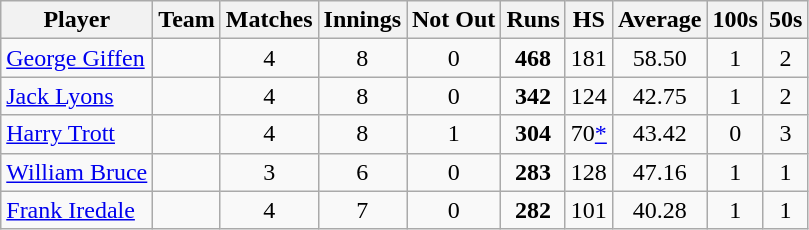<table class="wikitable" style="text-align:center;">
<tr>
<th>Player</th>
<th>Team</th>
<th>Matches</th>
<th>Innings</th>
<th>Not Out</th>
<th>Runs</th>
<th>HS</th>
<th>Average</th>
<th>100s</th>
<th>50s</th>
</tr>
<tr>
<td style="text-align:left"><a href='#'>George Giffen</a></td>
<td style="text-align:left"></td>
<td>4</td>
<td>8</td>
<td>0</td>
<td><strong>468</strong></td>
<td>181</td>
<td>58.50</td>
<td>1</td>
<td>2</td>
</tr>
<tr>
<td style="text-align:left"><a href='#'>Jack Lyons</a></td>
<td style="text-align:left"></td>
<td>4</td>
<td>8</td>
<td>0</td>
<td><strong>342</strong></td>
<td>124</td>
<td>42.75</td>
<td>1</td>
<td>2</td>
</tr>
<tr>
<td style="text-align:left"><a href='#'>Harry Trott</a></td>
<td style="text-align:left"></td>
<td>4</td>
<td>8</td>
<td>1</td>
<td><strong>304</strong></td>
<td>70<a href='#'>*</a></td>
<td>43.42</td>
<td>0</td>
<td>3</td>
</tr>
<tr>
<td style="text-align:left"><a href='#'>William Bruce</a></td>
<td style="text-align:left"></td>
<td>3</td>
<td>6</td>
<td>0</td>
<td><strong>283</strong></td>
<td>128</td>
<td>47.16</td>
<td>1</td>
<td>1</td>
</tr>
<tr>
<td style="text-align:left"><a href='#'>Frank Iredale</a></td>
<td style="text-align:left"></td>
<td>4</td>
<td>7</td>
<td>0</td>
<td><strong>282</strong></td>
<td>101</td>
<td>40.28</td>
<td>1</td>
<td>1</td>
</tr>
</table>
